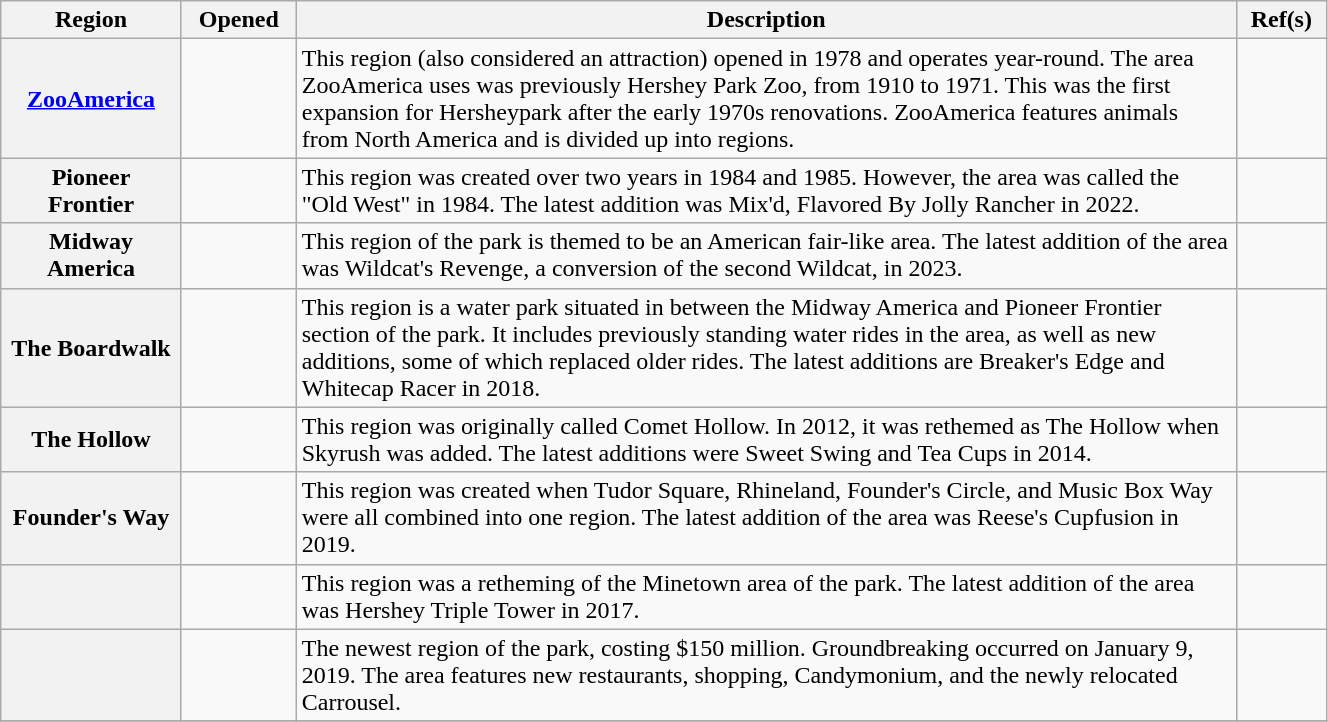<table class="wikitable" border="1" width=70%>
<tr>
<th width=10%>Region</th>
<th width=5.75%>Opened</th>
<th width=54% class="unsortable">Description</th>
<th width=4.3% class="unsortable">Ref(s)</th>
</tr>
<tr>
<th><a href='#'>ZooAmerica</a></th>
<td></td>
<td>This region (also considered an attraction) opened in 1978 and operates year-round. The area ZooAmerica uses was previously Hershey Park Zoo, from 1910 to 1971. This was the first expansion for Hersheypark after the early 1970s renovations. ZooAmerica features animals from North America and is divided up into regions.</td>
<td></td>
</tr>
<tr>
<th>Pioneer Frontier</th>
<td></td>
<td>This region was created over two years in 1984 and 1985. However, the area was called the "Old West" in 1984. The latest addition was Mix'd, Flavored By Jolly Rancher in 2022.</td>
<td></td>
</tr>
<tr>
<th>Midway America</th>
<td></td>
<td>This region of the park is themed to be an American fair-like area. The latest addition of the area was Wildcat's Revenge, a conversion of the second Wildcat, in 2023.</td>
<td></td>
</tr>
<tr>
<th>The Boardwalk</th>
<td></td>
<td>This region is a water park situated in between the Midway America and Pioneer Frontier section of the park. It includes previously standing water rides in the area, as well as new additions, some of which replaced older rides. The latest additions are Breaker's Edge and Whitecap Racer in 2018.</td>
<td></td>
</tr>
<tr>
<th>The Hollow</th>
<td></td>
<td>This region was originally called Comet Hollow. In 2012, it was rethemed as The Hollow when Skyrush was added. The latest additions were Sweet Swing and Tea Cups in 2014.</td>
<td></td>
</tr>
<tr>
<th>Founder's Way</th>
<td></td>
<td>This region was created when Tudor Square, Rhineland, Founder's Circle, and Music Box Way were all combined into one region. The latest addition of the area was Reese's Cupfusion in 2019.</td>
<td></td>
</tr>
<tr>
<th></th>
<td></td>
<td>This region was a retheming of the Minetown area of the park. The latest addition of the area was Hershey Triple Tower in 2017.</td>
<td></td>
</tr>
<tr>
<th></th>
<td></td>
<td>The newest region of the park, costing $150 million. Groundbreaking occurred on January 9, 2019. The area features new restaurants, shopping, Candymonium, and the newly relocated Carrousel.</td>
<td></td>
</tr>
<tr>
</tr>
</table>
